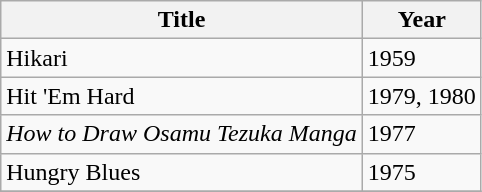<table class="wikitable sortable">
<tr>
<th>Title</th>
<th>Year</th>
</tr>
<tr>
<td>Hikari</td>
<td>1959</td>
</tr>
<tr>
<td>Hit 'Em Hard</td>
<td>1979, 1980</td>
</tr>
<tr>
<td><em>How to Draw Osamu Tezuka Manga</em></td>
<td>1977</td>
</tr>
<tr>
<td>Hungry Blues</td>
<td>1975</td>
</tr>
<tr>
</tr>
</table>
